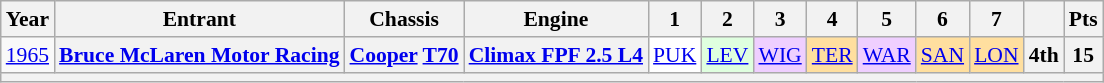<table class="wikitable" style="text-align:center; font-size:90%">
<tr>
<th>Year</th>
<th>Entrant</th>
<th>Chassis</th>
<th>Engine</th>
<th>1</th>
<th>2</th>
<th>3</th>
<th>4</th>
<th>5</th>
<th>6</th>
<th>7</th>
<th></th>
<th>Pts</th>
</tr>
<tr>
<td><a href='#'>1965</a></td>
<th><a href='#'>Bruce McLaren Motor Racing</a></th>
<th><a href='#'>Cooper</a> <a href='#'>T70</a></th>
<th><a href='#'>Climax FPF 2.5 L4</a></th>
<td style="background:#FFFFFF;"><a href='#'>PUK</a><br></td>
<td style="background:#DFFFDF;"><a href='#'>LEV</a><br></td>
<td style="background:#EFCFFF;"><a href='#'>WIG</a><br></td>
<td style="background:#FFDF9F;"><a href='#'>TER</a><br></td>
<td style="background:#EFCFFF;"><a href='#'>WAR</a><br></td>
<td style="background:#FFDF9F;"><a href='#'>SAN</a><br></td>
<td style="background:#FFDF9F;"><a href='#'>LON</a><br></td>
<th>4th</th>
<th>15</th>
</tr>
<tr>
<th colspan="13"></th>
</tr>
</table>
